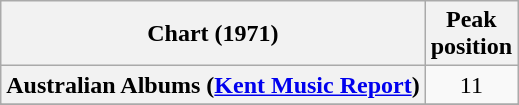<table class="wikitable sortable plainrowheaders">
<tr>
<th>Chart (1971)</th>
<th>Peak<br>position</th>
</tr>
<tr>
<th scope="row">Australian Albums (<a href='#'>Kent Music Report</a>)</th>
<td style="text-align:center;">11</td>
</tr>
<tr>
</tr>
<tr>
</tr>
<tr>
</tr>
</table>
